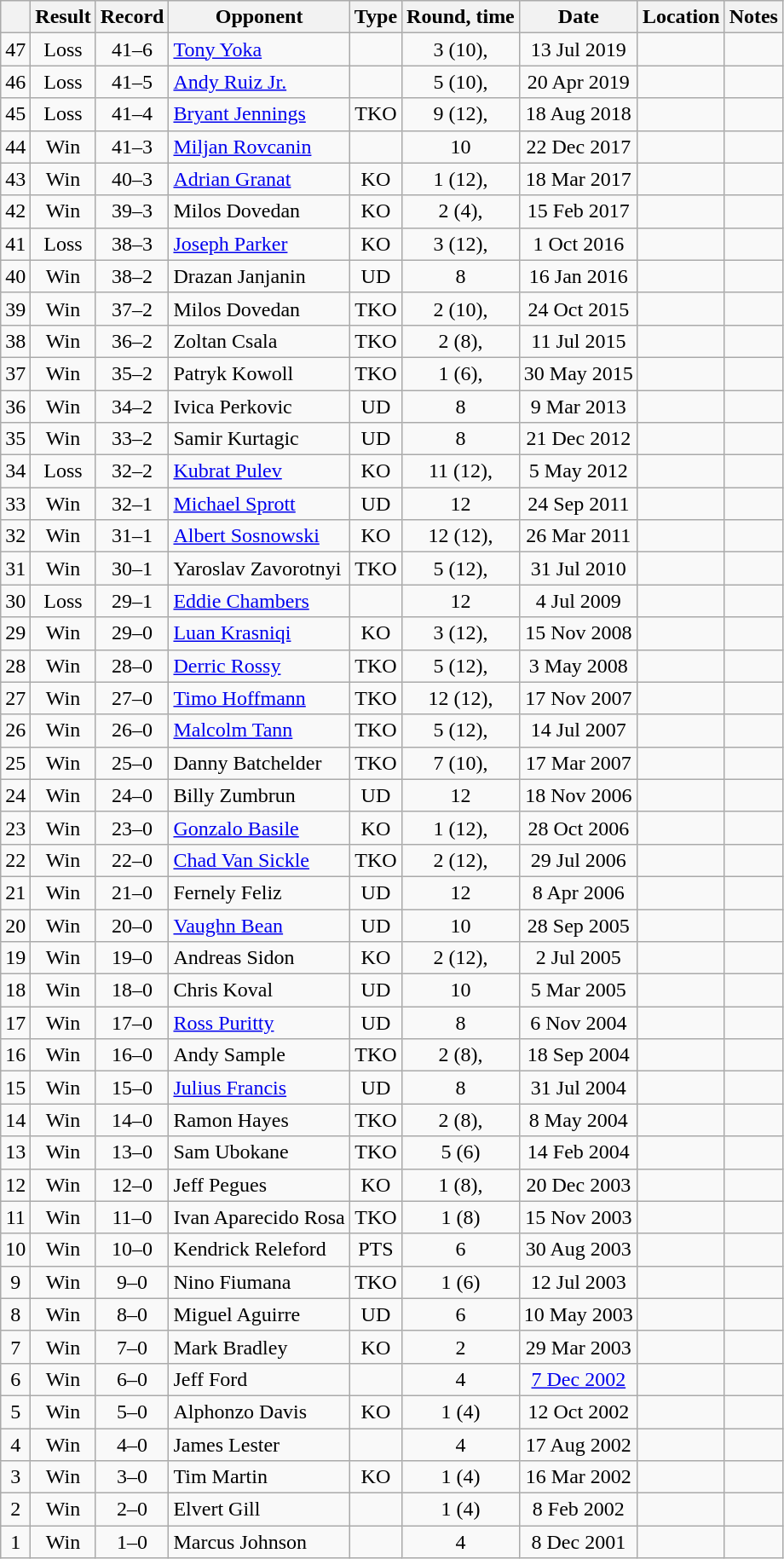<table class="wikitable" style="text-align:center">
<tr>
<th></th>
<th>Result</th>
<th>Record</th>
<th>Opponent</th>
<th>Type</th>
<th>Round, time</th>
<th>Date</th>
<th>Location</th>
<th>Notes</th>
</tr>
<tr>
<td>47</td>
<td>Loss</td>
<td>41–6</td>
<td style="text-align:left;"><a href='#'>Tony Yoka</a></td>
<td></td>
<td>3 (10), </td>
<td>13 Jul 2019</td>
<td style="text-align:left;"></td>
<td></td>
</tr>
<tr>
<td>46</td>
<td>Loss</td>
<td>41–5</td>
<td style="text-align:left;"><a href='#'>Andy Ruiz Jr.</a></td>
<td></td>
<td>5 (10), </td>
<td>20 Apr 2019</td>
<td style="text-align:left;"></td>
<td></td>
</tr>
<tr>
<td>45</td>
<td>Loss</td>
<td>41–4</td>
<td style="text-align:left;"><a href='#'>Bryant Jennings</a></td>
<td>TKO</td>
<td>9 (12), </td>
<td>18 Aug 2018</td>
<td style="text-align:left;"></td>
<td style="text-align:left;"></td>
</tr>
<tr>
<td>44</td>
<td>Win</td>
<td>41–3</td>
<td style="text-align:left;"><a href='#'>Miljan Rovcanin</a></td>
<td></td>
<td>10</td>
<td>22 Dec 2017</td>
<td style="text-align:left;"></td>
<td style="text-align:left;"></td>
</tr>
<tr>
<td>43</td>
<td>Win</td>
<td>40–3</td>
<td style="text-align:left;"><a href='#'>Adrian Granat</a></td>
<td>KO</td>
<td>1 (12), </td>
<td>18 Mar 2017</td>
<td style="text-align:left;"></td>
<td style="text-align:left;"></td>
</tr>
<tr>
<td>42</td>
<td>Win</td>
<td>39–3</td>
<td style="text-align:left;">Milos Dovedan</td>
<td>KO</td>
<td>2 (4), </td>
<td>15 Feb 2017</td>
<td style="text-align:left;"></td>
<td></td>
</tr>
<tr>
<td>41</td>
<td>Loss</td>
<td>38–3</td>
<td style="text-align:left;"><a href='#'>Joseph Parker</a></td>
<td>KO</td>
<td>3 (12), </td>
<td>1 Oct 2016</td>
<td style="text-align:left;"></td>
<td style="text-align:left;"></td>
</tr>
<tr>
<td>40</td>
<td>Win</td>
<td>38–2</td>
<td style="text-align:left;">Drazan Janjanin</td>
<td>UD</td>
<td>8</td>
<td>16 Jan 2016</td>
<td style="text-align:left;"></td>
<td></td>
</tr>
<tr>
<td>39</td>
<td>Win</td>
<td>37–2</td>
<td style="text-align:left;">Milos Dovedan</td>
<td>TKO</td>
<td>2 (10), </td>
<td>24 Oct 2015</td>
<td style="text-align:left;"></td>
<td></td>
</tr>
<tr>
<td>38</td>
<td>Win</td>
<td>36–2</td>
<td style="text-align:left;">Zoltan Csala</td>
<td>TKO</td>
<td>2 (8), </td>
<td>11 Jul 2015</td>
<td style="text-align:left;"></td>
<td></td>
</tr>
<tr>
<td>37</td>
<td>Win</td>
<td>35–2</td>
<td style="text-align:left;">Patryk Kowoll</td>
<td>TKO</td>
<td>1 (6), </td>
<td>30 May 2015</td>
<td style="text-align:left;"></td>
<td></td>
</tr>
<tr>
<td>36</td>
<td>Win</td>
<td>34–2</td>
<td style="text-align:left;">Ivica Perkovic</td>
<td>UD</td>
<td>8</td>
<td>9 Mar 2013</td>
<td style="text-align:left;"></td>
<td></td>
</tr>
<tr>
<td>35</td>
<td>Win</td>
<td>33–2</td>
<td style="text-align:left;">Samir Kurtagic</td>
<td>UD</td>
<td>8</td>
<td>21 Dec 2012</td>
<td style="text-align:left;"></td>
<td></td>
</tr>
<tr>
<td>34</td>
<td>Loss</td>
<td>32–2</td>
<td style="text-align:left;"><a href='#'>Kubrat Pulev</a></td>
<td>KO</td>
<td>11 (12), </td>
<td>5 May 2012</td>
<td style="text-align:left;"></td>
<td style="text-align:left;"></td>
</tr>
<tr>
<td>33</td>
<td>Win</td>
<td>32–1</td>
<td style="text-align:left;"><a href='#'>Michael Sprott</a></td>
<td>UD</td>
<td>12</td>
<td>24 Sep 2011</td>
<td style="text-align:left;"></td>
<td style="text-align:left;"></td>
</tr>
<tr>
<td>32</td>
<td>Win</td>
<td>31–1</td>
<td style="text-align:left;"><a href='#'>Albert Sosnowski</a></td>
<td>KO</td>
<td>12 (12), </td>
<td>26 Mar 2011</td>
<td style="text-align:left;"></td>
<td style="text-align:left;"></td>
</tr>
<tr>
<td>31</td>
<td>Win</td>
<td>30–1</td>
<td style="text-align:left;">Yaroslav Zavorotnyi</td>
<td>TKO</td>
<td>5 (12), </td>
<td>31 Jul 2010</td>
<td style="text-align:left;"></td>
<td style="text-align:left;"></td>
</tr>
<tr>
<td>30</td>
<td>Loss</td>
<td>29–1</td>
<td style="text-align:left;"><a href='#'>Eddie Chambers</a></td>
<td></td>
<td>12</td>
<td>4 Jul 2009</td>
<td style="text-align:left;"></td>
<td></td>
</tr>
<tr>
<td>29</td>
<td>Win</td>
<td>29–0</td>
<td style="text-align:left;"><a href='#'>Luan Krasniqi</a></td>
<td>KO</td>
<td>3 (12), </td>
<td>15 Nov 2008</td>
<td style="text-align:left;"></td>
<td style="text-align:left;"></td>
</tr>
<tr>
<td>28</td>
<td>Win</td>
<td>28–0</td>
<td style="text-align:left;"><a href='#'>Derric Rossy</a></td>
<td>TKO</td>
<td>5 (12), </td>
<td>3 May 2008</td>
<td style="text-align:left;"></td>
<td style="text-align:left;"></td>
</tr>
<tr>
<td>27</td>
<td>Win</td>
<td>27–0</td>
<td style="text-align:left;"><a href='#'>Timo Hoffmann</a></td>
<td>TKO</td>
<td>12 (12), </td>
<td>17 Nov 2007</td>
<td style="text-align:left;"></td>
<td style="text-align:left;"></td>
</tr>
<tr>
<td>26</td>
<td>Win</td>
<td>26–0</td>
<td style="text-align:left;"><a href='#'>Malcolm Tann</a></td>
<td>TKO</td>
<td>5 (12), </td>
<td>14 Jul 2007</td>
<td style="text-align:left;"></td>
<td style="text-align:left;"></td>
</tr>
<tr>
<td>25</td>
<td>Win</td>
<td>25–0</td>
<td style="text-align:left;">Danny Batchelder</td>
<td>TKO</td>
<td>7 (10), </td>
<td>17 Mar 2007</td>
<td style="text-align:left;"></td>
<td></td>
</tr>
<tr>
<td>24</td>
<td>Win</td>
<td>24–0</td>
<td style="text-align:left;">Billy Zumbrun</td>
<td>UD</td>
<td>12</td>
<td>18 Nov 2006</td>
<td style="text-align:left;"></td>
<td style="text-align:left;"></td>
</tr>
<tr>
<td>23</td>
<td>Win</td>
<td>23–0</td>
<td style="text-align:left;"><a href='#'>Gonzalo Basile</a></td>
<td>KO</td>
<td>1 (12), </td>
<td>28 Oct 2006</td>
<td style="text-align:left;"></td>
<td style="text-align:left;"></td>
</tr>
<tr>
<td>22</td>
<td>Win</td>
<td>22–0</td>
<td style="text-align:left;"><a href='#'>Chad Van Sickle</a></td>
<td>TKO</td>
<td>2 (12), </td>
<td>29 Jul 2006</td>
<td style="text-align:left;"></td>
<td style="text-align:left;"></td>
</tr>
<tr>
<td>21</td>
<td>Win</td>
<td>21–0</td>
<td style="text-align:left;">Fernely Feliz</td>
<td>UD</td>
<td>12</td>
<td>8 Apr 2006</td>
<td style="text-align:left;"></td>
<td style="text-align:left;"></td>
</tr>
<tr>
<td>20</td>
<td>Win</td>
<td>20–0</td>
<td style="text-align:left;"><a href='#'>Vaughn Bean</a></td>
<td>UD</td>
<td>10</td>
<td>28 Sep 2005</td>
<td style="text-align:left;"></td>
<td></td>
</tr>
<tr>
<td>19</td>
<td>Win</td>
<td>19–0</td>
<td style="text-align:left;">Andreas Sidon</td>
<td>KO</td>
<td>2 (12), </td>
<td>2 Jul 2005</td>
<td style="text-align:left;"></td>
<td style="text-align:left;"></td>
</tr>
<tr>
<td>18</td>
<td>Win</td>
<td>18–0</td>
<td style="text-align:left;">Chris Koval</td>
<td>UD</td>
<td>10</td>
<td>5 Mar 2005</td>
<td style="text-align:left;"></td>
<td style="text-align:left;"></td>
</tr>
<tr>
<td>17</td>
<td>Win</td>
<td>17–0</td>
<td style="text-align:left;"><a href='#'>Ross Puritty</a></td>
<td>UD</td>
<td>8</td>
<td>6 Nov 2004</td>
<td style="text-align:left;"></td>
<td></td>
</tr>
<tr>
<td>16</td>
<td>Win</td>
<td>16–0</td>
<td style="text-align:left;">Andy Sample</td>
<td>TKO</td>
<td>2 (8), </td>
<td>18 Sep 2004</td>
<td style="text-align:left;"></td>
<td></td>
</tr>
<tr>
<td>15</td>
<td>Win</td>
<td>15–0</td>
<td style="text-align:left;"><a href='#'>Julius Francis</a></td>
<td>UD</td>
<td>8</td>
<td>31 Jul 2004</td>
<td style="text-align:left;"></td>
<td></td>
</tr>
<tr>
<td>14</td>
<td>Win</td>
<td>14–0</td>
<td style="text-align:left;">Ramon Hayes</td>
<td>TKO</td>
<td>2 (8), </td>
<td>8 May 2004</td>
<td style="text-align:left;"></td>
<td></td>
</tr>
<tr>
<td>13</td>
<td>Win</td>
<td>13–0</td>
<td style="text-align:left;">Sam Ubokane</td>
<td>TKO</td>
<td>5 (6)</td>
<td>14 Feb 2004</td>
<td style="text-align:left;"></td>
<td></td>
</tr>
<tr>
<td>12</td>
<td>Win</td>
<td>12–0</td>
<td style="text-align:left;">Jeff Pegues</td>
<td>KO</td>
<td>1 (8), </td>
<td>20 Dec 2003</td>
<td style="text-align:left;"></td>
<td></td>
</tr>
<tr>
<td>11</td>
<td>Win</td>
<td>11–0</td>
<td style="text-align:left;">Ivan Aparecido Rosa</td>
<td>TKO</td>
<td>1 (8)</td>
<td>15 Nov 2003</td>
<td style="text-align:left;"></td>
<td></td>
</tr>
<tr>
<td>10</td>
<td>Win</td>
<td>10–0</td>
<td style="text-align:left;">Kendrick Releford</td>
<td>PTS</td>
<td>6</td>
<td>30 Aug 2003</td>
<td style="text-align:left;"></td>
<td></td>
</tr>
<tr>
<td>9</td>
<td>Win</td>
<td>9–0</td>
<td style="text-align:left;">Nino Fiumana</td>
<td>TKO</td>
<td>1 (6)</td>
<td>12 Jul 2003</td>
<td style="text-align:left;"></td>
<td></td>
</tr>
<tr>
<td>8</td>
<td>Win</td>
<td>8–0</td>
<td style="text-align:left;">Miguel Aguirre</td>
<td>UD</td>
<td>6</td>
<td>10 May 2003</td>
<td style="text-align:left;"></td>
<td></td>
</tr>
<tr>
<td>7</td>
<td>Win</td>
<td>7–0</td>
<td style="text-align:left;">Mark Bradley</td>
<td>KO</td>
<td>2</td>
<td>29 Mar 2003</td>
<td style="text-align:left;"></td>
<td></td>
</tr>
<tr>
<td>6</td>
<td>Win</td>
<td>6–0</td>
<td style="text-align:left;">Jeff Ford</td>
<td></td>
<td>4</td>
<td><a href='#'>7 Dec 2002</a></td>
<td style="text-align:left;"></td>
<td></td>
</tr>
<tr>
<td>5</td>
<td>Win</td>
<td>5–0</td>
<td style="text-align:left;">Alphonzo Davis</td>
<td>KO</td>
<td>1 (4)</td>
<td>12 Oct 2002</td>
<td style="text-align:left;"></td>
<td></td>
</tr>
<tr>
<td>4</td>
<td>Win</td>
<td>4–0</td>
<td style="text-align:left;">James Lester</td>
<td></td>
<td>4</td>
<td>17 Aug 2002</td>
<td style="text-align:left;"></td>
<td></td>
</tr>
<tr>
<td>3</td>
<td>Win</td>
<td>3–0</td>
<td style="text-align:left;">Tim Martin</td>
<td>KO</td>
<td>1 (4)</td>
<td>16 Mar 2002</td>
<td style="text-align:left;"></td>
<td></td>
</tr>
<tr>
<td>2</td>
<td>Win</td>
<td>2–0</td>
<td style="text-align:left;">Elvert Gill</td>
<td></td>
<td>1 (4)</td>
<td>8 Feb 2002</td>
<td style="text-align:left;"></td>
<td></td>
</tr>
<tr>
<td>1</td>
<td>Win</td>
<td>1–0</td>
<td style="text-align:left;">Marcus Johnson</td>
<td></td>
<td>4</td>
<td>8 Dec 2001</td>
<td style="text-align:left;"></td>
<td></td>
</tr>
</table>
